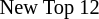<table class="toccolours" style="font-size:85%; white-space:nowrap">
<tr>
<td></td>
<td>New Top 12</td>
</tr>
</table>
